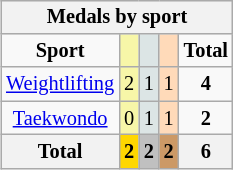<table class=wikitable style="font-size:85%; float:right">
<tr bgcolor=efefef>
<th colspan=7><strong>Medals by sport</strong></th>
</tr>
<tr align=center>
<td><strong>Sport</strong></td>
<td bgcolor=f7f6a8></td>
<td bgcolor=dce5e5></td>
<td bgcolor=ffdab9></td>
<td><strong>Total</strong></td>
</tr>
<tr align=center>
<td><a href='#'>Weightlifting</a></td>
<td style="background:#F7F6A8;">2</td>
<td style="background:#DCE5E5;">1</td>
<td style="background:#FFDAB9;">1</td>
<td><strong>4</strong></td>
</tr>
<tr align=center>
<td><a href='#'>Taekwondo</a></td>
<td style="background:#F7F6A8;">0</td>
<td style="background:#DCE5E5;">1</td>
<td style="background:#FFDAB9;">1</td>
<td><strong>2</strong></td>
</tr>
<tr align=center>
<th>Total</th>
<th style="background:gold">2</th>
<th style="background:silver">2</th>
<th style="background:#c96">2</th>
<th>6</th>
</tr>
</table>
